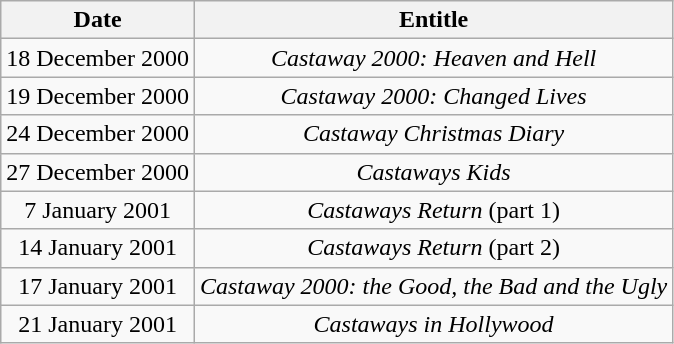<table class="wikitable" style="text-align:center;">
<tr>
<th>Date</th>
<th>Entitle</th>
</tr>
<tr>
<td>18 December 2000</td>
<td><em>Castaway 2000: Heaven and Hell</em></td>
</tr>
<tr>
<td>19 December 2000</td>
<td><em>Castaway 2000: Changed Lives</em></td>
</tr>
<tr>
<td>24 December 2000</td>
<td><em>Castaway Christmas Diary</em></td>
</tr>
<tr>
<td>27 December 2000</td>
<td><em>Castaways Kids</em></td>
</tr>
<tr>
<td>7 January 2001</td>
<td><em>Castaways Return</em> (part 1)</td>
</tr>
<tr>
<td>14 January 2001</td>
<td><em>Castaways Return</em> (part 2)</td>
</tr>
<tr>
<td>17 January 2001</td>
<td><em>Castaway 2000: the Good, the Bad and the Ugly</em></td>
</tr>
<tr>
<td>21 January 2001</td>
<td><em>Castaways in Hollywood</em></td>
</tr>
</table>
